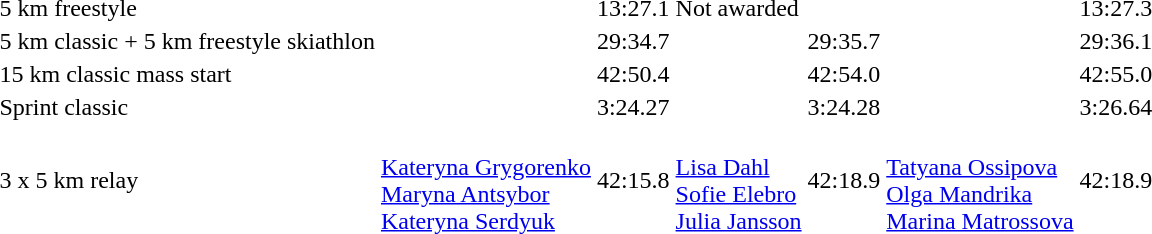<table>
<tr>
<td>5 km freestyle<br></td>
<td><br></td>
<td>13:27.1</td>
<td>Not awarded</td>
<td></td>
<td></td>
<td>13:27.3</td>
</tr>
<tr>
<td>5 km classic + 5 km freestyle skiathlon<br></td>
<td></td>
<td>29:34.7</td>
<td></td>
<td>29:35.7</td>
<td></td>
<td>29:36.1</td>
</tr>
<tr>
<td>15 km classic mass start<br></td>
<td></td>
<td>42:50.4</td>
<td></td>
<td>42:54.0</td>
<td></td>
<td>42:55.0</td>
</tr>
<tr>
<td>Sprint classic<br></td>
<td></td>
<td>3:24.27</td>
<td></td>
<td>3:24.28</td>
<td></td>
<td>3:26.64</td>
</tr>
<tr>
<td>3 x 5 km relay<br></td>
<td><br><a href='#'>Kateryna Grygorenko</a><br><a href='#'>Maryna Antsybor</a><br><a href='#'>Kateryna Serdyuk</a></td>
<td>42:15.8</td>
<td><br><a href='#'>Lisa Dahl</a><br><a href='#'>Sofie Elebro</a><br><a href='#'>Julia Jansson</a></td>
<td>42:18.9</td>
<td><br><a href='#'>Tatyana Ossipova</a><br><a href='#'>Olga Mandrika</a><br><a href='#'>Marina Matrossova</a></td>
<td>42:18.9</td>
</tr>
</table>
